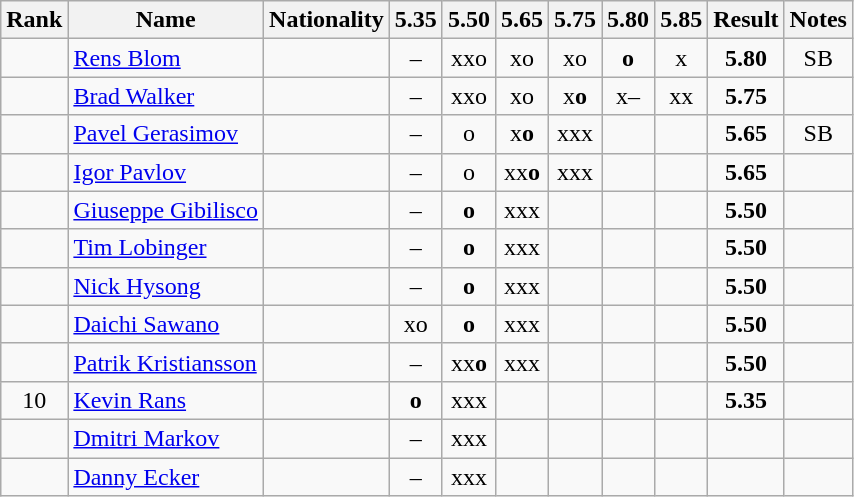<table class="wikitable sortable" style="text-align:center">
<tr>
<th>Rank</th>
<th>Name</th>
<th>Nationality</th>
<th>5.35</th>
<th>5.50</th>
<th>5.65</th>
<th>5.75</th>
<th>5.80</th>
<th>5.85</th>
<th>Result</th>
<th>Notes</th>
</tr>
<tr>
<td></td>
<td align=left><a href='#'>Rens Blom</a></td>
<td align=left></td>
<td>–</td>
<td>xxo</td>
<td>xo</td>
<td>xo</td>
<td><strong>o</strong></td>
<td>x</td>
<td><strong>5.80</strong></td>
<td>SB</td>
</tr>
<tr>
<td></td>
<td align=left><a href='#'>Brad Walker</a></td>
<td align=left></td>
<td>–</td>
<td>xxo</td>
<td>xo</td>
<td>x<strong>o</strong></td>
<td>x–</td>
<td>xx</td>
<td><strong>5.75</strong></td>
<td></td>
</tr>
<tr>
<td></td>
<td align=left><a href='#'>Pavel Gerasimov</a></td>
<td align=left></td>
<td>–</td>
<td>o</td>
<td>x<strong>o</strong></td>
<td>xxx</td>
<td></td>
<td></td>
<td><strong>5.65</strong></td>
<td>SB</td>
</tr>
<tr>
<td></td>
<td align=left><a href='#'>Igor Pavlov</a></td>
<td align=left></td>
<td>–</td>
<td>o</td>
<td>xx<strong>o</strong></td>
<td>xxx</td>
<td></td>
<td></td>
<td><strong>5.65</strong></td>
<td></td>
</tr>
<tr>
<td></td>
<td align=left><a href='#'>Giuseppe Gibilisco</a></td>
<td align=left></td>
<td>–</td>
<td><strong>o</strong></td>
<td>xxx</td>
<td></td>
<td></td>
<td></td>
<td><strong>5.50</strong></td>
<td></td>
</tr>
<tr>
<td></td>
<td align=left><a href='#'>Tim Lobinger</a></td>
<td align=left></td>
<td>–</td>
<td><strong>o</strong></td>
<td>xxx</td>
<td></td>
<td></td>
<td></td>
<td><strong>5.50</strong></td>
<td></td>
</tr>
<tr>
<td></td>
<td align=left><a href='#'>Nick Hysong</a></td>
<td align=left></td>
<td>–</td>
<td><strong>o</strong></td>
<td>xxx</td>
<td></td>
<td></td>
<td></td>
<td><strong>5.50</strong></td>
<td></td>
</tr>
<tr>
<td></td>
<td align=left><a href='#'>Daichi Sawano</a></td>
<td align=left></td>
<td>xo</td>
<td><strong>o</strong></td>
<td>xxx</td>
<td></td>
<td></td>
<td></td>
<td><strong>5.50</strong></td>
<td></td>
</tr>
<tr>
<td></td>
<td align=left><a href='#'>Patrik Kristiansson</a></td>
<td align=left></td>
<td>–</td>
<td>xx<strong>o</strong></td>
<td>xxx</td>
<td></td>
<td></td>
<td></td>
<td><strong>5.50</strong></td>
<td></td>
</tr>
<tr>
<td>10</td>
<td align=left><a href='#'>Kevin Rans</a></td>
<td align=left></td>
<td><strong>o</strong></td>
<td>xxx</td>
<td></td>
<td></td>
<td></td>
<td></td>
<td><strong>5.35</strong></td>
<td></td>
</tr>
<tr>
<td></td>
<td align=left><a href='#'>Dmitri Markov</a></td>
<td align=left></td>
<td>–</td>
<td>xxx</td>
<td></td>
<td></td>
<td></td>
<td></td>
<td><strong></strong></td>
<td></td>
</tr>
<tr>
<td></td>
<td align=left><a href='#'>Danny Ecker</a></td>
<td align=left></td>
<td>–</td>
<td>xxx</td>
<td></td>
<td></td>
<td></td>
<td></td>
<td><strong></strong></td>
<td></td>
</tr>
</table>
